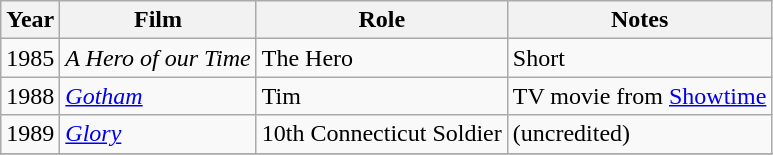<table class="wikitable">
<tr>
<th>Year</th>
<th>Film</th>
<th>Role</th>
<th>Notes</th>
</tr>
<tr>
<td>1985</td>
<td><em>A Hero of our Time</em></td>
<td>The Hero</td>
<td>Short</td>
</tr>
<tr>
<td>1988</td>
<td><em><a href='#'>Gotham</a></em></td>
<td>Tim</td>
<td>TV movie from <a href='#'>Showtime</a></td>
</tr>
<tr>
<td>1989</td>
<td><em><a href='#'>Glory</a></em></td>
<td>10th Connecticut Soldier</td>
<td>(uncredited)</td>
</tr>
<tr>
</tr>
</table>
